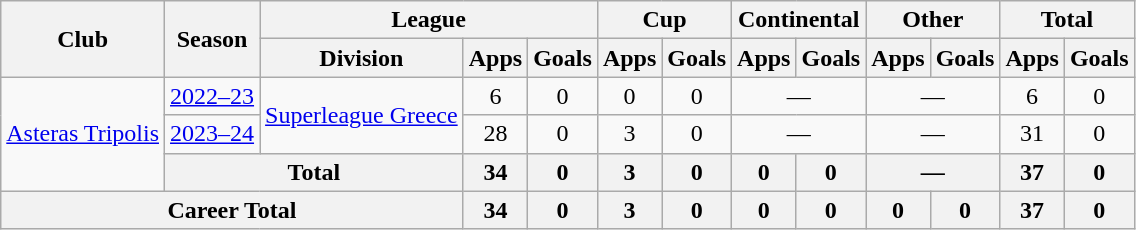<table class=wikitable style="text-align: center;">
<tr>
<th rowspan=2>Club</th>
<th rowspan=2>Season</th>
<th colspan=3>League</th>
<th colspan=2>Cup</th>
<th colspan=2>Continental</th>
<th colspan=2>Other</th>
<th colspan=2>Total</th>
</tr>
<tr>
<th>Division</th>
<th>Apps</th>
<th>Goals</th>
<th>Apps</th>
<th>Goals</th>
<th>Apps</th>
<th>Goals</th>
<th>Apps</th>
<th>Goals</th>
<th>Apps</th>
<th>Goals</th>
</tr>
<tr>
<td rowspan="3"><a href='#'>Asteras Tripolis</a></td>
<td><a href='#'>2022–23</a></td>
<td rowspan="2"><a href='#'>Superleague Greece</a></td>
<td>6</td>
<td>0</td>
<td>0</td>
<td>0</td>
<td colspan="2">—</td>
<td colspan="2">—</td>
<td>6</td>
<td>0</td>
</tr>
<tr>
<td><a href='#'>2023–24</a></td>
<td>28</td>
<td>0</td>
<td>3</td>
<td>0</td>
<td colspan="2">—</td>
<td colspan="2">—</td>
<td>31</td>
<td>0</td>
</tr>
<tr>
<th colspan="2">Total</th>
<th>34</th>
<th>0</th>
<th>3</th>
<th>0</th>
<th>0</th>
<th>0</th>
<th colspan=2>—</th>
<th>37</th>
<th>0</th>
</tr>
<tr>
<th colspan=3>Career Total</th>
<th>34</th>
<th>0</th>
<th>3</th>
<th>0</th>
<th>0</th>
<th>0</th>
<th>0</th>
<th>0</th>
<th>37</th>
<th>0</th>
</tr>
</table>
